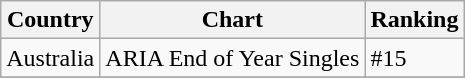<table class="wikitable" border="1">
<tr>
<th>Country</th>
<th>Chart</th>
<th>Ranking</th>
</tr>
<tr>
<td>Australia</td>
<td>ARIA End of Year Singles</td>
<td>#15</td>
</tr>
<tr>
</tr>
</table>
